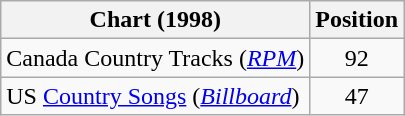<table class="wikitable sortable">
<tr>
<th scope="col">Chart (1998)</th>
<th scope="col">Position</th>
</tr>
<tr>
<td>Canada Country Tracks (<em><a href='#'>RPM</a></em>)</td>
<td align="center">92</td>
</tr>
<tr>
<td>US <a href='#'>Country Songs</a> (<em><a href='#'>Billboard</a></em>)</td>
<td align="center">47</td>
</tr>
</table>
